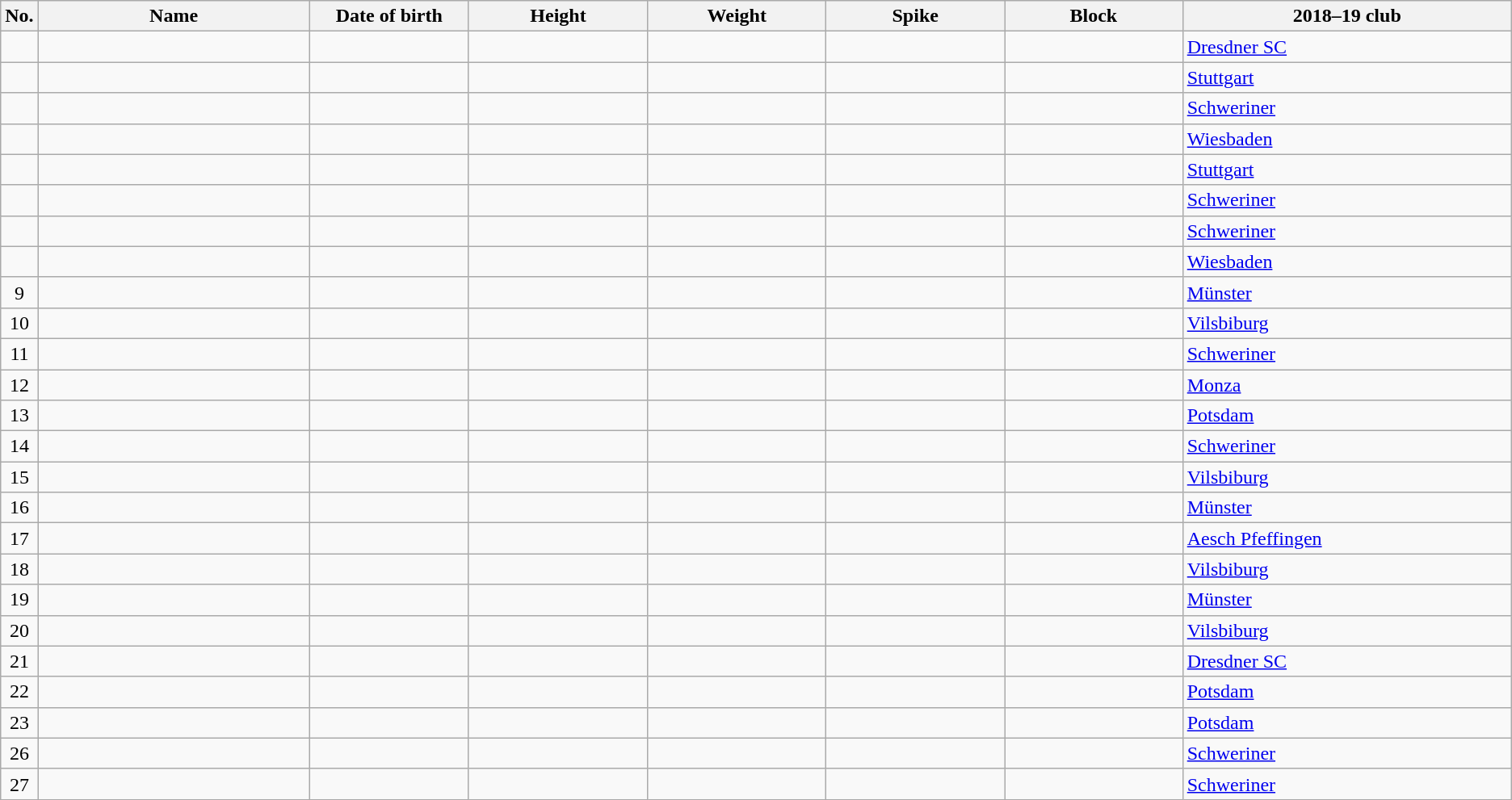<table class="wikitable sortable" style="font-size:100%; text-align:center;">
<tr>
<th>No.</th>
<th style="width:14em">Name</th>
<th style="width:8em">Date of birth</th>
<th style="width:9em">Height</th>
<th style="width:9em">Weight</th>
<th style="width:9em">Spike</th>
<th style="width:9em">Block</th>
<th style="width:17em">2018–19 club</th>
</tr>
<tr>
<td></td>
<td align=left></td>
<td align=right></td>
<td></td>
<td></td>
<td></td>
<td></td>
<td align=left> <a href='#'>Dresdner SC</a></td>
</tr>
<tr>
<td></td>
<td align=left></td>
<td align=right></td>
<td></td>
<td></td>
<td></td>
<td></td>
<td align=left> <a href='#'>Stuttgart</a></td>
</tr>
<tr>
<td></td>
<td align=left></td>
<td align=right></td>
<td></td>
<td></td>
<td></td>
<td></td>
<td align=left> <a href='#'>Schweriner</a></td>
</tr>
<tr>
<td></td>
<td align=left></td>
<td align=right></td>
<td></td>
<td></td>
<td></td>
<td></td>
<td align=left> <a href='#'>Wiesbaden</a></td>
</tr>
<tr>
<td></td>
<td align=left></td>
<td align=right></td>
<td></td>
<td></td>
<td></td>
<td></td>
<td align=left> <a href='#'>Stuttgart</a></td>
</tr>
<tr>
<td></td>
<td align=left></td>
<td align=right></td>
<td></td>
<td></td>
<td></td>
<td></td>
<td align=left> <a href='#'>Schweriner</a></td>
</tr>
<tr>
<td></td>
<td align=left></td>
<td align=right></td>
<td></td>
<td></td>
<td></td>
<td></td>
<td align=left> <a href='#'>Schweriner</a></td>
</tr>
<tr>
<td></td>
<td align=left></td>
<td align=right></td>
<td></td>
<td></td>
<td></td>
<td></td>
<td align=left> <a href='#'>Wiesbaden</a></td>
</tr>
<tr>
<td>9</td>
<td align=left></td>
<td align=right></td>
<td></td>
<td></td>
<td></td>
<td></td>
<td align=left> <a href='#'>Münster</a></td>
</tr>
<tr>
<td>10</td>
<td align=left></td>
<td align=right></td>
<td></td>
<td></td>
<td></td>
<td></td>
<td align=left> <a href='#'>Vilsbiburg</a></td>
</tr>
<tr>
<td>11</td>
<td align=left></td>
<td align=right></td>
<td></td>
<td></td>
<td></td>
<td></td>
<td align=left> <a href='#'>Schweriner</a></td>
</tr>
<tr>
<td>12</td>
<td align=left></td>
<td align=right></td>
<td></td>
<td></td>
<td></td>
<td></td>
<td align=left> <a href='#'>Monza</a></td>
</tr>
<tr>
<td>13</td>
<td align=left></td>
<td align=right></td>
<td></td>
<td></td>
<td></td>
<td></td>
<td align=left> <a href='#'>Potsdam</a></td>
</tr>
<tr>
<td>14</td>
<td align=left></td>
<td align=right></td>
<td></td>
<td></td>
<td></td>
<td></td>
<td align=left> <a href='#'>Schweriner</a></td>
</tr>
<tr>
<td>15</td>
<td align=left></td>
<td align=right></td>
<td></td>
<td></td>
<td></td>
<td></td>
<td align=left> <a href='#'>Vilsbiburg</a></td>
</tr>
<tr>
<td>16</td>
<td align=left></td>
<td align=right></td>
<td></td>
<td></td>
<td></td>
<td></td>
<td align=left> <a href='#'>Münster</a></td>
</tr>
<tr>
<td>17</td>
<td align=left></td>
<td align=right></td>
<td></td>
<td></td>
<td></td>
<td></td>
<td align=left> <a href='#'>Aesch Pfeffingen</a></td>
</tr>
<tr>
<td>18</td>
<td align=left></td>
<td align=right></td>
<td></td>
<td></td>
<td></td>
<td></td>
<td align=left> <a href='#'>Vilsbiburg</a></td>
</tr>
<tr>
<td>19</td>
<td align=left></td>
<td align=right></td>
<td></td>
<td></td>
<td></td>
<td></td>
<td align=left> <a href='#'>Münster</a></td>
</tr>
<tr>
<td>20</td>
<td align=left></td>
<td align=right></td>
<td></td>
<td></td>
<td></td>
<td></td>
<td align=left> <a href='#'>Vilsbiburg</a></td>
</tr>
<tr>
<td>21</td>
<td align=left></td>
<td align=right></td>
<td></td>
<td></td>
<td></td>
<td></td>
<td align=left> <a href='#'>Dresdner SC</a></td>
</tr>
<tr>
<td>22</td>
<td align=left></td>
<td align=right></td>
<td></td>
<td></td>
<td></td>
<td></td>
<td align=left> <a href='#'>Potsdam</a></td>
</tr>
<tr>
<td>23</td>
<td align=left></td>
<td align=right></td>
<td></td>
<td></td>
<td></td>
<td></td>
<td align=left> <a href='#'>Potsdam</a></td>
</tr>
<tr>
<td>26</td>
<td align=left></td>
<td align=right></td>
<td></td>
<td></td>
<td></td>
<td></td>
<td align=left> <a href='#'>Schweriner</a></td>
</tr>
<tr>
<td>27</td>
<td align=left></td>
<td align=right></td>
<td></td>
<td></td>
<td></td>
<td></td>
<td align=left> <a href='#'>Schweriner</a></td>
</tr>
</table>
